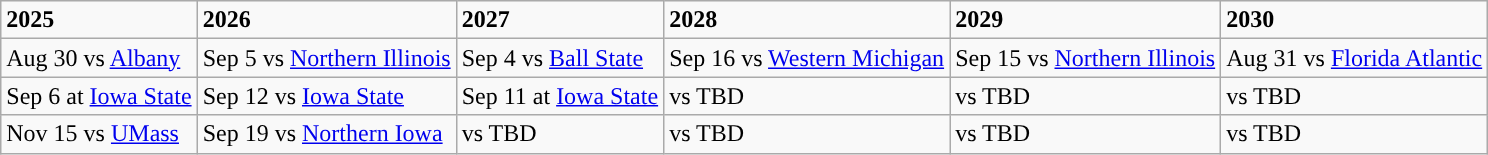<table class="wikitable">
<tr>
<td><strong>2025</strong></td>
<td><strong>2026</strong></td>
<td><strong>2027</strong></td>
<td><strong>2028</strong></td>
<td><strong>2029</strong></td>
<td><strong>2030</strong></td>
</tr>
<tr>
<td>Aug 30 vs <a href='#'>Albany</a></td>
<td>Sep 5 vs <a href='#'>Northern Illinois</a></td>
<td>Sep 4 vs <a href='#'>Ball State</a></td>
<td>Sep 16 vs <a href='#'>Western Michigan</a></td>
<td>Sep 15 vs <a href='#'>Northern Illinois</a></td>
<td>Aug 31 vs <a href='#'>Florida Atlantic</a></td>
</tr>
<tr>
<td>Sep 6 at <a href='#'>Iowa State</a></td>
<td>Sep 12 vs <a href='#'>Iowa State</a></td>
<td>Sep 11 at <a href='#'>Iowa State</a></td>
<td>vs TBD</td>
<td>vs TBD</td>
<td>vs TBD</td>
</tr>
<tr>
<td>Nov 15 vs <a href='#'>UMass</a></td>
<td>Sep 19 vs <a href='#'>Northern Iowa</a></td>
<td>vs TBD</td>
<td>vs TBD</td>
<td>vs TBD</td>
<td>vs TBD</td>
</tr>
</table>
